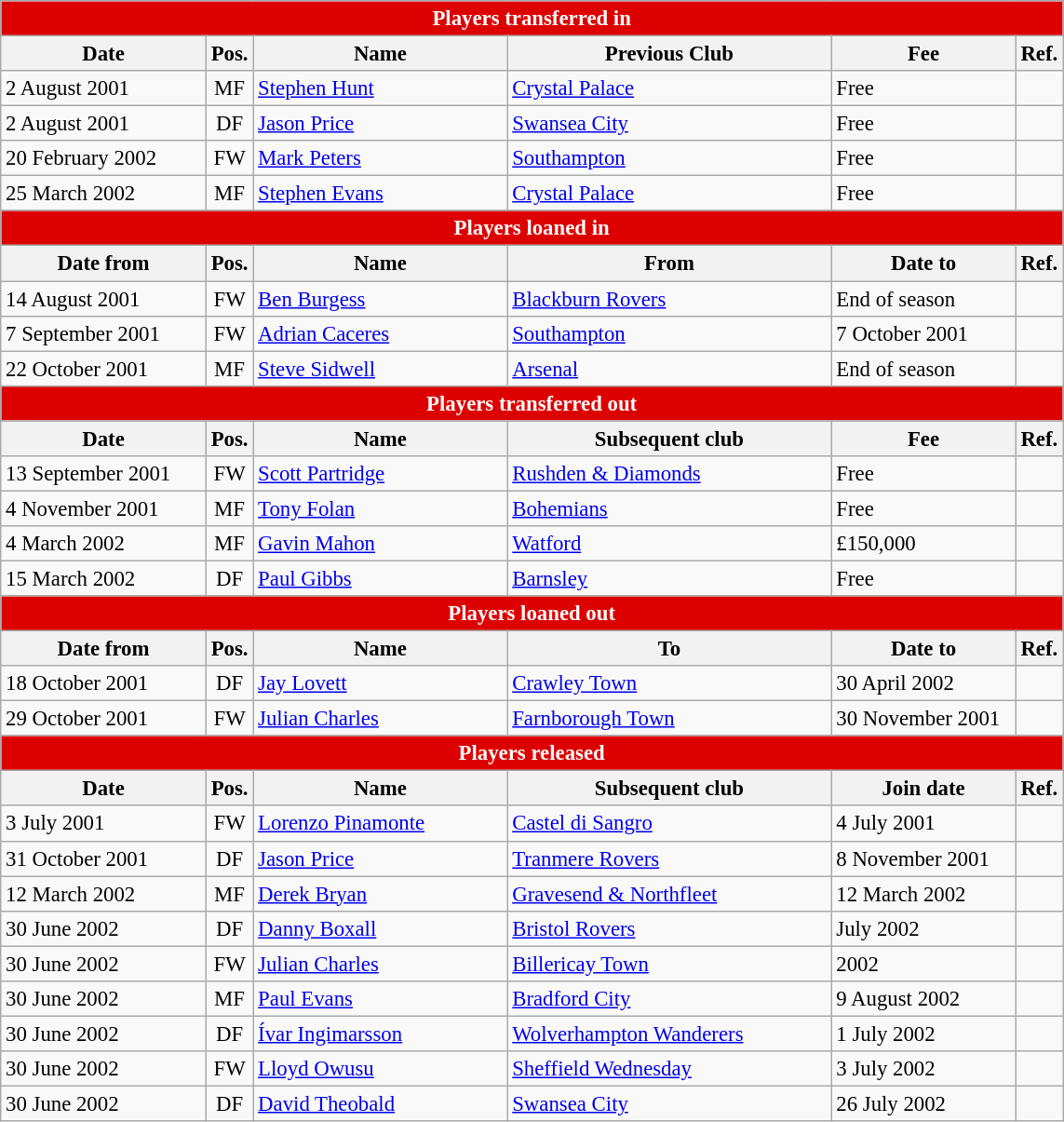<table class="wikitable" style="font-size:95%;">
<tr>
<th colspan="6" style="background:#d00; color:white; text-align:center;">Players transferred in</th>
</tr>
<tr>
<th style="width:140px;">Date</th>
<th style="width:25px;">Pos.</th>
<th style="width:175px;">Name</th>
<th style="width:225px;">Previous Club</th>
<th style="width:125px;">Fee</th>
<th style="width:25px;">Ref.</th>
</tr>
<tr>
<td>2 August 2001</td>
<td style="text-align:center;">MF</td>
<td> <a href='#'>Stephen Hunt</a></td>
<td> <a href='#'>Crystal Palace</a></td>
<td>Free</td>
<td></td>
</tr>
<tr>
<td>2 August 2001</td>
<td style="text-align:center;">DF</td>
<td> <a href='#'>Jason Price</a></td>
<td> <a href='#'>Swansea City</a></td>
<td>Free</td>
<td></td>
</tr>
<tr>
<td>20 February 2002</td>
<td style="text-align:center;">FW</td>
<td> <a href='#'>Mark Peters</a></td>
<td> <a href='#'>Southampton</a></td>
<td>Free</td>
<td></td>
</tr>
<tr>
<td>25 March 2002</td>
<td style="text-align:center;">MF</td>
<td> <a href='#'>Stephen Evans</a></td>
<td> <a href='#'>Crystal Palace</a></td>
<td>Free</td>
<td></td>
</tr>
<tr>
<th colspan="6" style="background:#d00; color:white; text-align:center;">Players loaned in</th>
</tr>
<tr>
<th>Date from</th>
<th>Pos.</th>
<th>Name</th>
<th>From</th>
<th>Date to</th>
<th>Ref.</th>
</tr>
<tr>
<td>14 August 2001</td>
<td style="text-align:center;">FW</td>
<td> <a href='#'>Ben Burgess</a></td>
<td> <a href='#'>Blackburn Rovers</a></td>
<td>End of season</td>
<td></td>
</tr>
<tr>
<td>7 September 2001</td>
<td style="text-align:center;">FW</td>
<td> <a href='#'>Adrian Caceres</a></td>
<td> <a href='#'>Southampton</a></td>
<td>7 October 2001</td>
<td></td>
</tr>
<tr>
<td>22 October 2001</td>
<td style="text-align:center;">MF</td>
<td> <a href='#'>Steve Sidwell</a></td>
<td> <a href='#'>Arsenal</a></td>
<td>End of season</td>
<td></td>
</tr>
<tr>
<th colspan="6" style="background:#d00; color:white; text-align:center;">Players transferred out</th>
</tr>
<tr>
<th>Date</th>
<th>Pos.</th>
<th>Name</th>
<th>Subsequent club</th>
<th>Fee</th>
<th>Ref.</th>
</tr>
<tr>
<td>13 September 2001</td>
<td style="text-align:center;">FW</td>
<td> <a href='#'>Scott Partridge</a></td>
<td> <a href='#'>Rushden & Diamonds</a></td>
<td>Free</td>
<td></td>
</tr>
<tr>
<td>4 November 2001</td>
<td style="text-align:center;">MF</td>
<td> <a href='#'>Tony Folan</a></td>
<td> <a href='#'>Bohemians</a></td>
<td>Free</td>
<td></td>
</tr>
<tr>
<td>4 March 2002</td>
<td style="text-align:center;">MF</td>
<td> <a href='#'>Gavin Mahon</a></td>
<td> <a href='#'>Watford</a></td>
<td>£150,000</td>
<td></td>
</tr>
<tr>
<td>15 March 2002</td>
<td style="text-align:center;">DF</td>
<td> <a href='#'>Paul Gibbs</a></td>
<td> <a href='#'>Barnsley</a></td>
<td>Free</td>
<td></td>
</tr>
<tr>
<th colspan="6" style="background:#d00; color:white; text-align:center;">Players loaned out</th>
</tr>
<tr>
<th>Date from</th>
<th>Pos.</th>
<th>Name</th>
<th>To</th>
<th>Date to</th>
<th>Ref.</th>
</tr>
<tr>
<td>18 October 2001</td>
<td style="text-align:center;">DF</td>
<td> <a href='#'>Jay Lovett</a></td>
<td> <a href='#'>Crawley Town</a></td>
<td>30 April 2002</td>
<td></td>
</tr>
<tr>
<td>29 October 2001</td>
<td style="text-align:center;">FW</td>
<td> <a href='#'>Julian Charles</a></td>
<td> <a href='#'>Farnborough Town</a></td>
<td>30 November 2001</td>
<td></td>
</tr>
<tr>
<th colspan="6" style="background:#d00; color:white; text-align:center;">Players released</th>
</tr>
<tr>
<th>Date</th>
<th>Pos.</th>
<th>Name</th>
<th>Subsequent club</th>
<th>Join date</th>
<th>Ref.</th>
</tr>
<tr>
<td>3 July 2001</td>
<td style="text-align:center;">FW</td>
<td> <a href='#'>Lorenzo Pinamonte</a></td>
<td> <a href='#'>Castel di Sangro</a></td>
<td>4 July 2001</td>
<td></td>
</tr>
<tr>
<td>31 October 2001</td>
<td style="text-align:center;">DF</td>
<td> <a href='#'>Jason Price</a></td>
<td> <a href='#'>Tranmere Rovers</a></td>
<td>8 November 2001</td>
<td></td>
</tr>
<tr>
<td>12 March 2002</td>
<td style="text-align:center;">MF</td>
<td> <a href='#'>Derek Bryan</a></td>
<td> <a href='#'>Gravesend & Northfleet</a></td>
<td>12 March 2002</td>
<td></td>
</tr>
<tr>
<td>30 June 2002</td>
<td style="text-align:center;">DF</td>
<td> <a href='#'>Danny Boxall</a></td>
<td> <a href='#'>Bristol Rovers</a></td>
<td>July 2002</td>
<td></td>
</tr>
<tr>
<td>30 June 2002</td>
<td style="text-align:center;">FW</td>
<td> <a href='#'>Julian Charles</a></td>
<td> <a href='#'>Billericay Town</a></td>
<td>2002</td>
<td></td>
</tr>
<tr>
<td>30 June 2002</td>
<td style="text-align:center;">MF</td>
<td> <a href='#'>Paul Evans</a></td>
<td> <a href='#'>Bradford City</a></td>
<td>9 August 2002</td>
<td></td>
</tr>
<tr>
<td>30 June 2002</td>
<td style="text-align:center;">DF</td>
<td> <a href='#'>Ívar Ingimarsson</a></td>
<td> <a href='#'>Wolverhampton Wanderers</a></td>
<td>1 July 2002</td>
<td></td>
</tr>
<tr>
<td>30 June 2002</td>
<td style="text-align:center;">FW</td>
<td> <a href='#'>Lloyd Owusu</a></td>
<td> <a href='#'>Sheffield Wednesday</a></td>
<td>3 July 2002</td>
<td></td>
</tr>
<tr>
<td>30 June 2002</td>
<td style="text-align:center;">DF</td>
<td> <a href='#'>David Theobald</a></td>
<td> <a href='#'>Swansea City</a></td>
<td>26 July 2002</td>
<td></td>
</tr>
</table>
